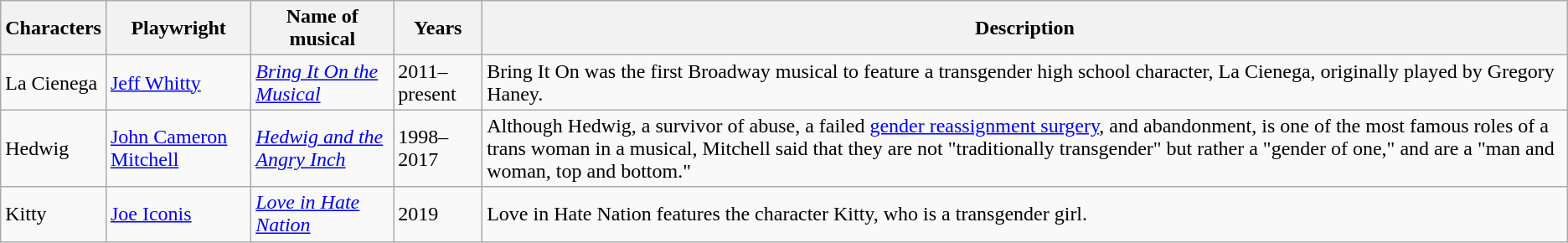<table class="wikitable plainrowheaders sortable collapsible">
<tr>
<th width=>Characters</th>
<th width=>Playwright</th>
<th width=>Name of musical</th>
<th width=>Years</th>
<th width=>Description</th>
</tr>
<tr>
<td>La Cienega</td>
<td><a href='#'>Jeff Whitty</a></td>
<td><em><a href='#'>Bring It On the Musical</a></em></td>
<td>2011–present</td>
<td>Bring It On was the first Broadway musical to feature a transgender high school character, La Cienega, originally played by Gregory Haney.</td>
</tr>
<tr>
<td>Hedwig</td>
<td><a href='#'>John Cameron Mitchell</a></td>
<td><em><a href='#'>Hedwig and the Angry Inch</a></em></td>
<td>1998–2017</td>
<td>Although Hedwig, a survivor of abuse, a failed <a href='#'>gender reassignment surgery</a>, and abandonment, is one of the most famous roles of a trans woman in a musical, Mitchell said that they are not "traditionally transgender" but rather a "gender of one," and are a "man and woman, top and bottom."</td>
</tr>
<tr>
<td>Kitty</td>
<td><a href='#'>Joe Iconis</a></td>
<td><a href='#'><em>Love in Hate Nation</em></a></td>
<td>2019</td>
<td>Love in Hate Nation features the character Kitty, who is a transgender girl.</td>
</tr>
</table>
